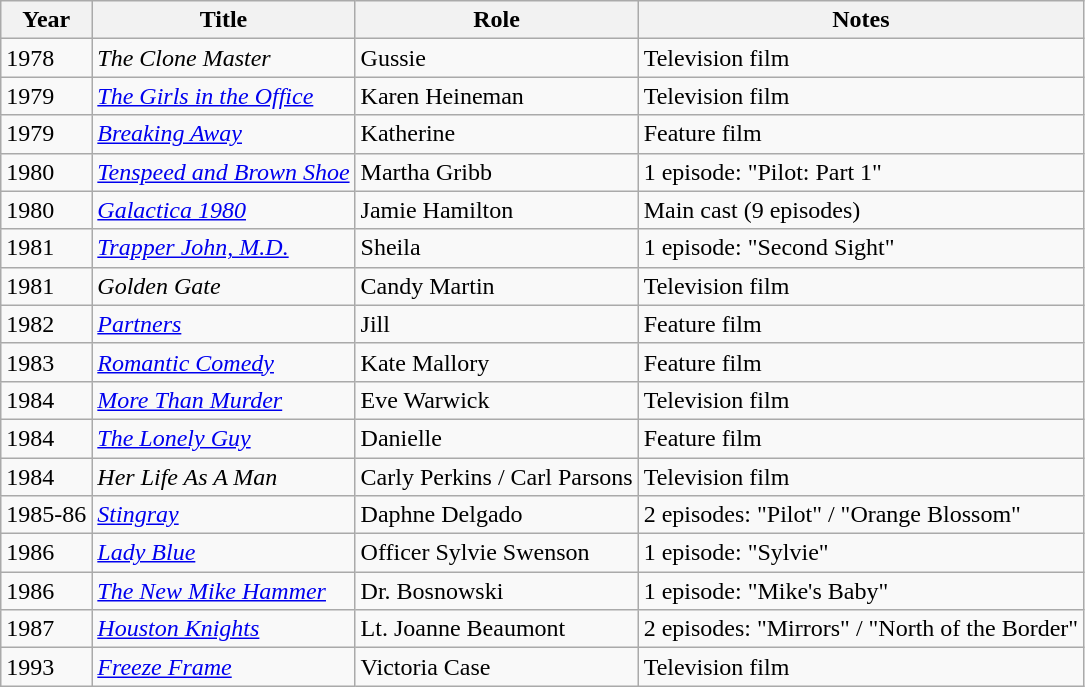<table class="wikitable">
<tr>
<th>Year</th>
<th>Title</th>
<th>Role</th>
<th>Notes</th>
</tr>
<tr>
<td>1978</td>
<td><em>The Clone Master</em></td>
<td>Gussie</td>
<td>Television film</td>
</tr>
<tr>
<td>1979</td>
<td><em><a href='#'>The Girls in the Office</a></em></td>
<td>Karen Heineman</td>
<td>Television film</td>
</tr>
<tr>
<td>1979</td>
<td><em><a href='#'>Breaking Away</a></em></td>
<td>Katherine</td>
<td>Feature film</td>
</tr>
<tr>
<td>1980</td>
<td><em><a href='#'>Tenspeed and Brown Shoe</a></em></td>
<td>Martha Gribb</td>
<td>1 episode: "Pilot: Part 1"</td>
</tr>
<tr>
<td>1980</td>
<td><em><a href='#'>Galactica 1980</a></em></td>
<td>Jamie Hamilton</td>
<td>Main cast (9 episodes)</td>
</tr>
<tr>
<td>1981</td>
<td><em><a href='#'>Trapper John, M.D.</a></em></td>
<td>Sheila</td>
<td>1 episode: "Second Sight"</td>
</tr>
<tr>
<td>1981</td>
<td><em>Golden Gate</em></td>
<td>Candy Martin</td>
<td>Television film</td>
</tr>
<tr>
<td>1982</td>
<td><em><a href='#'>Partners</a></em></td>
<td>Jill</td>
<td>Feature film</td>
</tr>
<tr>
<td>1983</td>
<td><em><a href='#'>Romantic Comedy</a></em></td>
<td>Kate Mallory</td>
<td>Feature film</td>
</tr>
<tr>
<td>1984</td>
<td><em><a href='#'>More Than Murder</a></em></td>
<td>Eve Warwick</td>
<td>Television film</td>
</tr>
<tr>
<td>1984</td>
<td><em><a href='#'>The Lonely Guy</a></em></td>
<td>Danielle</td>
<td>Feature film</td>
</tr>
<tr>
<td>1984</td>
<td><em>Her Life As A Man</em></td>
<td>Carly Perkins / Carl Parsons</td>
<td>Television film</td>
</tr>
<tr>
<td>1985-86</td>
<td><em><a href='#'>Stingray</a></em></td>
<td>Daphne Delgado</td>
<td>2 episodes: "Pilot" / "Orange Blossom"</td>
</tr>
<tr>
<td>1986</td>
<td><em><a href='#'>Lady Blue</a></em></td>
<td>Officer Sylvie Swenson</td>
<td>1 episode: "Sylvie"</td>
</tr>
<tr>
<td>1986</td>
<td><em><a href='#'>The New Mike Hammer</a></em></td>
<td>Dr. Bosnowski</td>
<td>1 episode: "Mike's Baby"</td>
</tr>
<tr>
<td>1987</td>
<td><em><a href='#'>Houston Knights</a></em></td>
<td>Lt. Joanne Beaumont</td>
<td>2 episodes: "Mirrors" / "North of the Border"</td>
</tr>
<tr>
<td>1993</td>
<td><em><a href='#'>Freeze Frame</a></em></td>
<td>Victoria Case</td>
<td>Television film</td>
</tr>
</table>
